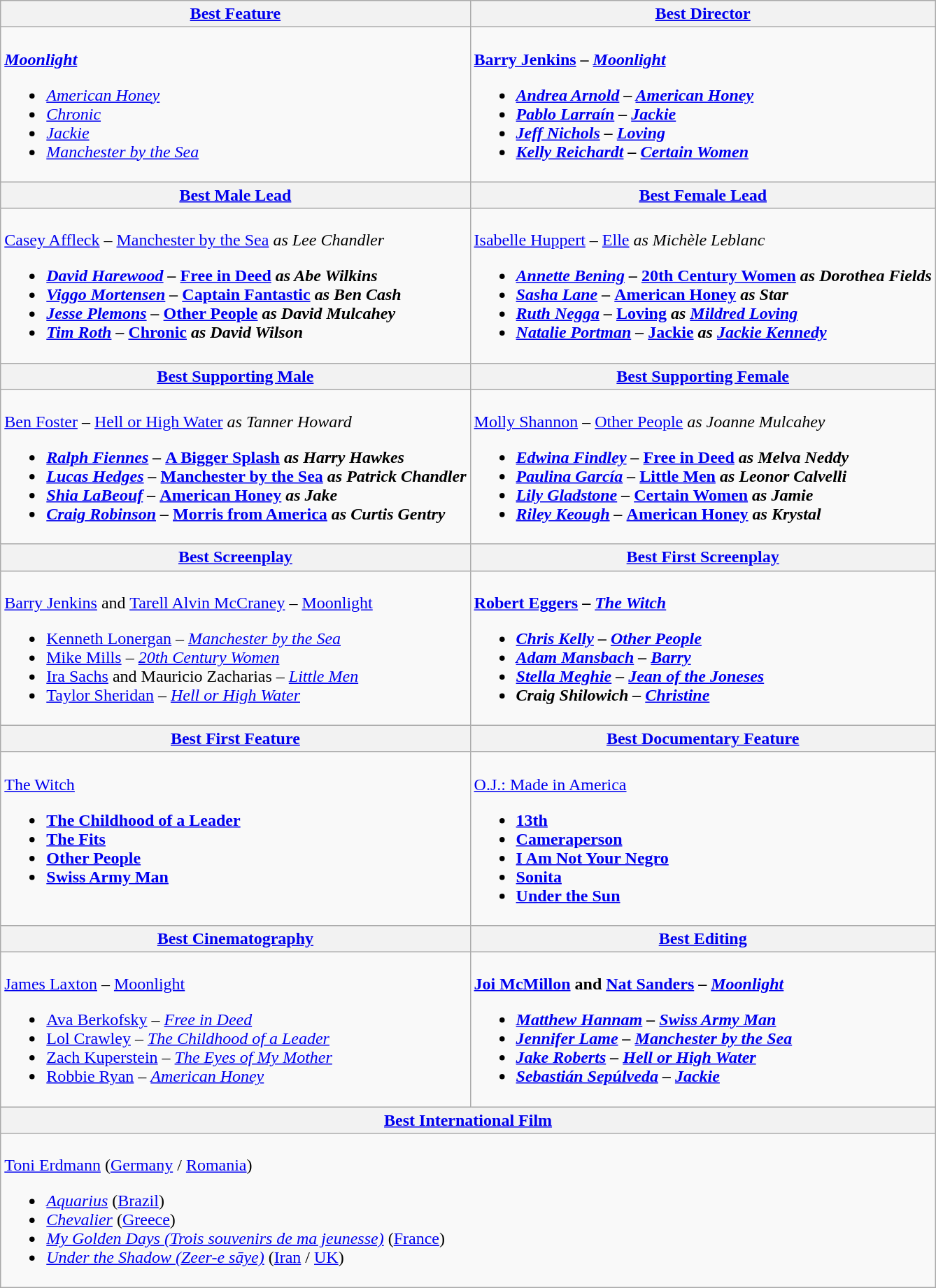<table class=wikitable style="width=100%">
<tr>
<th style="width=50%"><a href='#'>Best Feature</a></th>
<th style="width=50%"><a href='#'>Best Director</a></th>
</tr>
<tr>
<td valign="top"><br><strong><em><a href='#'>Moonlight</a></em></strong><ul><li><em><a href='#'>American Honey</a></em></li><li><em><a href='#'>Chronic</a></em></li><li><em><a href='#'>Jackie</a></em></li><li><em><a href='#'>Manchester by the Sea</a></em></li></ul></td>
<td valign="top"><br><strong><a href='#'>Barry Jenkins</a> – <em><a href='#'>Moonlight</a><strong><em><ul><li><a href='#'>Andrea Arnold</a> – </em><a href='#'>American Honey</a><em></li><li><a href='#'>Pablo Larraín</a> – </em><a href='#'>Jackie</a><em></li><li><a href='#'>Jeff Nichols</a> – </em><a href='#'>Loving</a><em></li><li><a href='#'>Kelly Reichardt</a> – </em><a href='#'>Certain Women</a><em></li></ul></td>
</tr>
<tr>
<th style="width=50%"><a href='#'>Best Male Lead</a></th>
<th style="width=50%"><a href='#'>Best Female Lead</a></th>
</tr>
<tr>
<td valign="top"><br></strong><a href='#'>Casey Affleck</a> – </em><a href='#'>Manchester by the Sea</a><em> as Lee Chandler<strong><ul><li><a href='#'>David Harewood</a> – </em><a href='#'>Free in Deed</a><em> as Abe Wilkins</li><li><a href='#'>Viggo Mortensen</a> – </em><a href='#'>Captain Fantastic</a><em> as Ben Cash</li><li><a href='#'>Jesse Plemons</a> – </em><a href='#'>Other People</a><em> as David Mulcahey</li><li><a href='#'>Tim Roth</a> – </em><a href='#'>Chronic</a><em> as David Wilson</li></ul></td>
<td valign="top"><br></strong><a href='#'>Isabelle Huppert</a> – </em><a href='#'>Elle</a><em> as Michèle Leblanc<strong><ul><li><a href='#'>Annette Bening</a> – </em><a href='#'>20th Century Women</a><em> as Dorothea Fields</li><li><a href='#'>Sasha Lane</a> – </em><a href='#'>American Honey</a><em> as Star</li><li><a href='#'>Ruth Negga</a> – </em><a href='#'>Loving</a><em> as <a href='#'>Mildred Loving</a></li><li><a href='#'>Natalie Portman</a> – </em><a href='#'>Jackie</a><em> as <a href='#'>Jackie Kennedy</a></li></ul></td>
</tr>
<tr>
<th style="width=50%"><a href='#'>Best Supporting Male</a></th>
<th style="width=50%"><a href='#'>Best Supporting Female</a></th>
</tr>
<tr>
<td valign="top"><br></strong><a href='#'>Ben Foster</a> – </em><a href='#'>Hell or High Water</a><em> as Tanner Howard<strong><ul><li><a href='#'>Ralph Fiennes</a> – </em><a href='#'>A Bigger Splash</a><em> as Harry Hawkes</li><li><a href='#'>Lucas Hedges</a> – </em><a href='#'>Manchester by the Sea</a><em> as Patrick Chandler</li><li><a href='#'>Shia LaBeouf</a> – </em><a href='#'>American Honey</a><em> as Jake</li><li><a href='#'>Craig Robinson</a> – </em><a href='#'>Morris from America</a><em> as Curtis Gentry</li></ul></td>
<td valign="top"><br></strong><a href='#'>Molly Shannon</a> – </em><a href='#'>Other People</a><em> as Joanne Mulcahey<strong><ul><li><a href='#'>Edwina Findley</a> – </em><a href='#'>Free in Deed</a><em> as Melva Neddy</li><li><a href='#'>Paulina García</a> – </em><a href='#'>Little Men</a><em> as Leonor Calvelli</li><li><a href='#'>Lily Gladstone</a> – </em><a href='#'>Certain Women</a><em> as Jamie</li><li><a href='#'>Riley Keough</a> – </em><a href='#'>American Honey</a><em> as Krystal</li></ul></td>
</tr>
<tr>
<th style="width=50%"><a href='#'>Best Screenplay</a></th>
<th style="width=50%"><a href='#'>Best First Screenplay</a></th>
</tr>
<tr>
<td valign="top"><br></strong><a href='#'>Barry Jenkins</a> and <a href='#'>Tarell Alvin McCraney</a> – </em><a href='#'>Moonlight</a></em></strong><ul><li><a href='#'>Kenneth Lonergan</a> – <em><a href='#'>Manchester by the Sea</a></em></li><li><a href='#'>Mike Mills</a> – <em><a href='#'>20th Century Women</a></em></li><li><a href='#'>Ira Sachs</a> and Mauricio Zacharias – <em><a href='#'>Little Men</a></em></li><li><a href='#'>Taylor Sheridan</a> – <em><a href='#'>Hell or High Water</a></em></li></ul></td>
<td valign="top"><br><strong><a href='#'>Robert Eggers</a> – <em><a href='#'>The Witch</a><strong><em><ul><li><a href='#'>Chris Kelly</a> – </em><a href='#'>Other People</a><em></li><li><a href='#'>Adam Mansbach</a> – </em><a href='#'>Barry</a><em></li><li><a href='#'>Stella Meghie</a> – </em><a href='#'>Jean of the Joneses</a><em></li><li>Craig Shilowich – </em><a href='#'>Christine</a><em></li></ul></td>
</tr>
<tr>
<th style="width=50%"><a href='#'>Best First Feature</a></th>
<th style="width=50%"><a href='#'>Best Documentary Feature</a></th>
</tr>
<tr>
<td valign="top"><br></em></strong><a href='#'>The Witch</a><strong><em><ul><li></em><a href='#'>The Childhood of a Leader</a><em></li><li></em><a href='#'>The Fits</a><em></li><li></em><a href='#'>Other People</a><em></li><li></em><a href='#'>Swiss Army Man</a><em></li></ul></td>
<td valign="top"><br></em></strong><a href='#'>O.J.: Made in America</a><strong><em><ul><li></em><a href='#'>13th</a><em></li><li></em><a href='#'>Cameraperson</a><em></li><li></em><a href='#'>I Am Not Your Negro</a><em></li><li></em><a href='#'>Sonita</a><em></li><li></em><a href='#'>Under the Sun</a><em></li></ul></td>
</tr>
<tr>
<th style="width=50%"><a href='#'>Best Cinematography</a></th>
<th style="width=50%"><a href='#'>Best Editing</a></th>
</tr>
<tr>
<td valign="top"><br></strong><a href='#'>James Laxton</a> – </em><a href='#'>Moonlight</a></em></strong><ul><li><a href='#'>Ava Berkofsky</a> – <em><a href='#'>Free in Deed</a></em></li><li><a href='#'>Lol Crawley</a> – <em><a href='#'>The Childhood of a Leader</a></em></li><li><a href='#'>Zach Kuperstein</a> – <em><a href='#'>The Eyes of My Mother</a></em></li><li><a href='#'>Robbie Ryan</a> – <em><a href='#'>American Honey</a></em></li></ul></td>
<td valign="top"><br><strong><a href='#'>Joi McMillon</a> and <a href='#'>Nat Sanders</a> – <em><a href='#'>Moonlight</a><strong><em><ul><li><a href='#'>Matthew Hannam</a> – </em><a href='#'>Swiss Army Man</a><em></li><li><a href='#'>Jennifer Lame</a> – </em><a href='#'>Manchester by the Sea</a><em></li><li><a href='#'>Jake Roberts</a> – </em><a href='#'>Hell or High Water</a><em></li><li><a href='#'>Sebastián Sepúlveda</a> – </em><a href='#'>Jackie</a><em></li></ul></td>
</tr>
<tr>
<th colspan="2" style="width=50%"><a href='#'>Best International Film</a></th>
</tr>
<tr>
<td colspan="2" valign="top"><br></em></strong><a href='#'>Toni Erdmann</a></em> (<a href='#'>Germany</a> / <a href='#'>Romania</a>)</strong><ul><li><em><a href='#'>Aquarius</a></em> (<a href='#'>Brazil</a>)</li><li><em><a href='#'>Chevalier</a></em> (<a href='#'>Greece</a>)</li><li><em><a href='#'>My Golden Days (Trois souvenirs de ma jeunesse)</a> </em> (<a href='#'>France</a>)</li><li><em><a href='#'>Under the Shadow (Zeer-e sāye)</a></em> (<a href='#'>Iran</a> / <a href='#'>UK</a>)</li></ul></td>
</tr>
</table>
